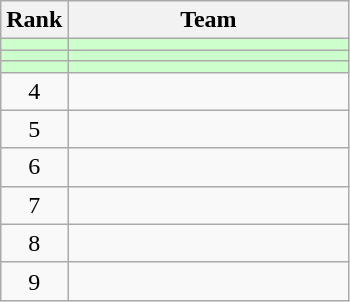<table class=wikitable style="text-align:center;">
<tr>
<th>Rank</th>
<th width=180>Team</th>
</tr>
<tr bgcolor=#CCFFCC>
<td></td>
<td align=left></td>
</tr>
<tr bgcolor=#CCFFCC>
<td></td>
<td align=left></td>
</tr>
<tr bgcolor=#CCFFCC>
<td></td>
<td align=left></td>
</tr>
<tr>
<td>4</td>
<td align=left></td>
</tr>
<tr>
<td>5</td>
<td align=left></td>
</tr>
<tr>
<td>6</td>
<td align=left></td>
</tr>
<tr>
<td>7</td>
<td align=left></td>
</tr>
<tr>
<td>8</td>
<td align=left></td>
</tr>
<tr>
<td>9</td>
<td align=left></td>
</tr>
</table>
